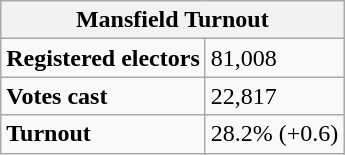<table class="wikitable" border="1">
<tr>
<th colspan="5">Mansfield Turnout</th>
</tr>
<tr>
<td colspan="2"><strong>Registered electors</strong></td>
<td colspan="3">81,008</td>
</tr>
<tr>
<td colspan="2"><strong>Votes cast</strong></td>
<td colspan="3">22,817</td>
</tr>
<tr>
<td colspan="2"><strong>Turnout</strong></td>
<td colspan="3">28.2% (+0.6)</td>
</tr>
</table>
